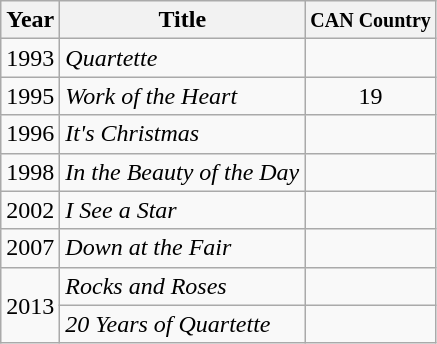<table class="wikitable">
<tr>
<th>Year</th>
<th>Title</th>
<th><small>CAN Country</small></th>
</tr>
<tr>
<td>1993</td>
<td><em>Quartette</em></td>
<td></td>
</tr>
<tr>
<td>1995</td>
<td><em>Work of the Heart</em></td>
<td align="center">19</td>
</tr>
<tr>
<td>1996</td>
<td><em>It's Christmas</em></td>
<td></td>
</tr>
<tr>
<td>1998</td>
<td><em>In the Beauty of the Day</em></td>
<td></td>
</tr>
<tr>
<td>2002</td>
<td><em>I See a Star</em></td>
<td></td>
</tr>
<tr>
<td>2007</td>
<td><em>Down at the Fair</em></td>
<td></td>
</tr>
<tr>
<td rowspan="2">2013</td>
<td><em>Rocks and Roses</em></td>
<td></td>
</tr>
<tr>
<td><em>20 Years of Quartette</em></td>
<td></td>
</tr>
</table>
